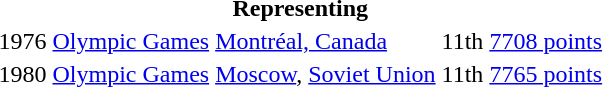<table>
<tr>
<th colspan="5">Representing </th>
</tr>
<tr>
<td>1976</td>
<td><a href='#'>Olympic Games</a></td>
<td><a href='#'>Montréal, Canada</a></td>
<td>11th</td>
<td><a href='#'>7708 points</a></td>
</tr>
<tr>
<td>1980</td>
<td><a href='#'>Olympic Games</a></td>
<td><a href='#'>Moscow</a>, <a href='#'>Soviet Union</a></td>
<td>11th</td>
<td><a href='#'>7765 points</a></td>
</tr>
</table>
